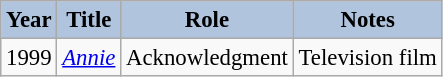<table class="wikitable" style="font-size:95%;">
<tr>
<th style="background:#B0C4DE;">Year</th>
<th style="background:#B0C4DE;">Title</th>
<th style="background:#B0C4DE;">Role</th>
<th style="background:#B0C4DE;">Notes</th>
</tr>
<tr>
<td>1999</td>
<td><em><a href='#'>Annie</a></em></td>
<td>Acknowledgment</td>
<td>Television film</td>
</tr>
</table>
